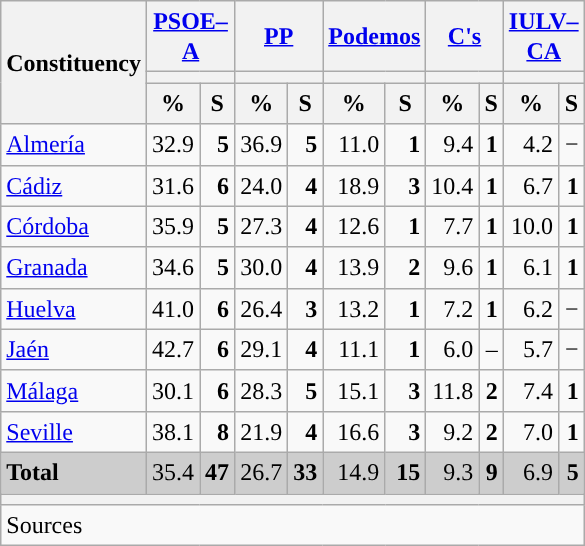<table class="wikitable sortable" style="text-align:right; line-height:20px;">
<tr>
<th rowspan="3">Constituency</th>
<th colspan="2" width="30px" class="unsortable"><a href='#'>PSOE–A</a></th>
<th colspan="2" width="30px" class="unsortable"><a href='#'>PP</a></th>
<th colspan="2" width="30px" class="unsortable"><a href='#'>Podemos</a></th>
<th colspan="2" width="30px" class="unsortable"><a href='#'>C's</a></th>
<th colspan="2" width="30px" class="unsortable"><a href='#'>IULV–CA</a></th>
</tr>
<tr>
<th colspan="2" style="background:"></th>
<th colspan="2" style="background:"></th>
<th colspan="2" style="background:"></th>
<th colspan="2" style="background:"></th>
<th colspan="2" style="background:"></th>
</tr>
<tr>
<th data-sort-type="number">%</th>
<th data-sort-type="number">S</th>
<th data-sort-type="number">%</th>
<th data-sort-type="number">S</th>
<th data-sort-type="number">%</th>
<th data-sort-type="number">S</th>
<th data-sort-type="number">%</th>
<th data-sort-type="number">S</th>
<th data-sort-type="number">%</th>
<th data-sort-type="number">S</th>
</tr>
<tr>
<td align="left"><a href='#'>Almería</a></td>
<td>32.9</td>
<td><strong>5</strong></td>
<td style="background:">36.9</td>
<td><strong>5</strong></td>
<td>11.0</td>
<td><strong>1</strong></td>
<td>9.4</td>
<td><strong>1</strong></td>
<td>4.2</td>
<td>−</td>
</tr>
<tr>
<td align="left"><a href='#'>Cádiz</a></td>
<td style="background:">31.6</td>
<td><strong>6</strong></td>
<td>24.0</td>
<td><strong>4</strong></td>
<td>18.9</td>
<td><strong>3</strong></td>
<td>10.4</td>
<td><strong>1</strong></td>
<td>6.7</td>
<td><strong>1</strong></td>
</tr>
<tr>
<td align="left"><a href='#'>Córdoba</a></td>
<td style="background:">35.9</td>
<td><strong>5</strong></td>
<td>27.3</td>
<td><strong>4</strong></td>
<td>12.6</td>
<td><strong>1</strong></td>
<td>7.7</td>
<td><strong>1</strong></td>
<td>10.0</td>
<td><strong>1</strong></td>
</tr>
<tr>
<td align="left"><a href='#'>Granada</a></td>
<td style="background:">34.6</td>
<td><strong>5</strong></td>
<td>30.0</td>
<td><strong>4</strong></td>
<td>13.9</td>
<td><strong>2</strong></td>
<td>9.6</td>
<td><strong>1</strong></td>
<td>6.1</td>
<td><strong>1</strong></td>
</tr>
<tr>
<td align="left"><a href='#'>Huelva</a></td>
<td style="background:">41.0</td>
<td><strong>6</strong></td>
<td>26.4</td>
<td><strong>3</strong></td>
<td>13.2</td>
<td><strong>1</strong></td>
<td>7.2</td>
<td><strong>1</strong></td>
<td>6.2</td>
<td>−</td>
</tr>
<tr>
<td align="left"><a href='#'>Jaén</a></td>
<td style="background:">42.7</td>
<td><strong>6</strong></td>
<td>29.1</td>
<td><strong>4</strong></td>
<td>11.1</td>
<td><strong>1</strong></td>
<td>6.0</td>
<td>–</td>
<td>5.7</td>
<td>−</td>
</tr>
<tr>
<td align="left"><a href='#'>Málaga</a></td>
<td style="background:">30.1</td>
<td><strong>6</strong></td>
<td>28.3</td>
<td><strong>5</strong></td>
<td>15.1</td>
<td><strong>3</strong></td>
<td>11.8</td>
<td><strong>2</strong></td>
<td>7.4</td>
<td><strong>1</strong></td>
</tr>
<tr>
<td align="left"><a href='#'>Seville</a></td>
<td style="background:">38.1</td>
<td><strong>8</strong></td>
<td>21.9</td>
<td><strong>4</strong></td>
<td>16.6</td>
<td><strong>3</strong></td>
<td>9.2</td>
<td><strong>2</strong></td>
<td>7.0</td>
<td><strong>1</strong></td>
</tr>
<tr style="background:#CDCDCD;">
<td align="left"><strong>Total</strong></td>
<td style="background:">35.4</td>
<td><strong>47</strong></td>
<td>26.7</td>
<td><strong>33</strong></td>
<td>14.9</td>
<td><strong>15</strong></td>
<td>9.3</td>
<td><strong>9</strong></td>
<td>6.9</td>
<td><strong>5</strong></td>
</tr>
<tr>
<th colspan="11"></th>
</tr>
<tr>
<th style="text-align:left; font-weight:normal; background:#F9F9F9" colspan="11">Sources</th>
</tr>
</table>
